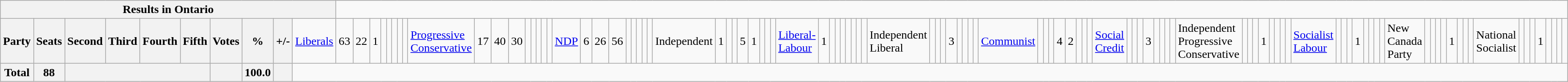<table class="wikitable">
<tr>
<th colspan=11>Results in Ontario</th>
</tr>
<tr>
<th colspan=2>Party</th>
<th>Seats</th>
<th>Second</th>
<th>Third</th>
<th>Fourth</th>
<th>Fifth</th>
<th>Votes</th>
<th>%</th>
<th>+/-<br></th>
<td><a href='#'>Liberals</a></td>
<td align="right">63</td>
<td align="right">22</td>
<td align="right">1</td>
<td align="right"></td>
<td align="right"></td>
<td align="right"></td>
<td align="right"></td>
<td align="right"><br></td>
<td><a href='#'>Progressive Conservative</a></td>
<td align="right">17</td>
<td align="right">40</td>
<td align="right">30</td>
<td align="right"></td>
<td align="right"></td>
<td align="right"></td>
<td align="right"></td>
<td align="right"><br></td>
<td><a href='#'>NDP</a></td>
<td align="right">6</td>
<td align="right">26</td>
<td align="right">56</td>
<td align="right"></td>
<td align="right"></td>
<td align="right"></td>
<td align="right"></td>
<td align="right"><br></td>
<td>Independent</td>
<td align="right">1</td>
<td align="right"></td>
<td align="right"></td>
<td align="right">5</td>
<td align="right">1</td>
<td align="right"></td>
<td align="right"></td>
<td align="right"><br></td>
<td><a href='#'>Liberal-Labour</a></td>
<td align="right">1</td>
<td align="right"></td>
<td align="right"></td>
<td align="right"></td>
<td align="right"></td>
<td align="right"></td>
<td align="right"></td>
<td align="right"><br></td>
<td>Independent Liberal</td>
<td align="right"></td>
<td align="right"></td>
<td align="right"></td>
<td align="right">3</td>
<td align="right"></td>
<td align="right"></td>
<td align="right"></td>
<td align="right"><br></td>
<td><a href='#'>Communist</a></td>
<td align="right"></td>
<td align="right"></td>
<td align="right"></td>
<td align="right">4</td>
<td align="right">2</td>
<td align="right"></td>
<td align="right"></td>
<td align="right"><br></td>
<td><a href='#'>Social Credit</a></td>
<td align="right"></td>
<td align="right"></td>
<td align="right"></td>
<td align="right">3</td>
<td align="right"></td>
<td align="right"></td>
<td align="right"></td>
<td align="right"><br></td>
<td>Independent Progressive Conservative</td>
<td align="right"></td>
<td align="right"></td>
<td align="right"></td>
<td align="right">1</td>
<td align="right"></td>
<td align="right"></td>
<td align="right"></td>
<td align="right"><br></td>
<td><a href='#'>Socialist Labour</a></td>
<td align="right"></td>
<td align="right"></td>
<td align="right"></td>
<td align="right">1</td>
<td align="right"></td>
<td align="right"></td>
<td align="right"></td>
<td align="right"><br></td>
<td>New Canada Party</td>
<td align="right"></td>
<td align="right"></td>
<td align="right"></td>
<td align="right"></td>
<td align="right">1</td>
<td align="right"></td>
<td align="right"></td>
<td align="right"><br></td>
<td>National Socialist</td>
<td align="right"></td>
<td align="right"></td>
<td align="right"></td>
<td align="right">1</td>
<td align="right"></td>
<td align="right"></td>
<td align="right"></td>
<td align="right"></td>
</tr>
<tr>
<th colspan="2">Total</th>
<th>88</th>
<th colspan="4"></th>
<th></th>
<th>100.0</th>
<th></th>
</tr>
</table>
